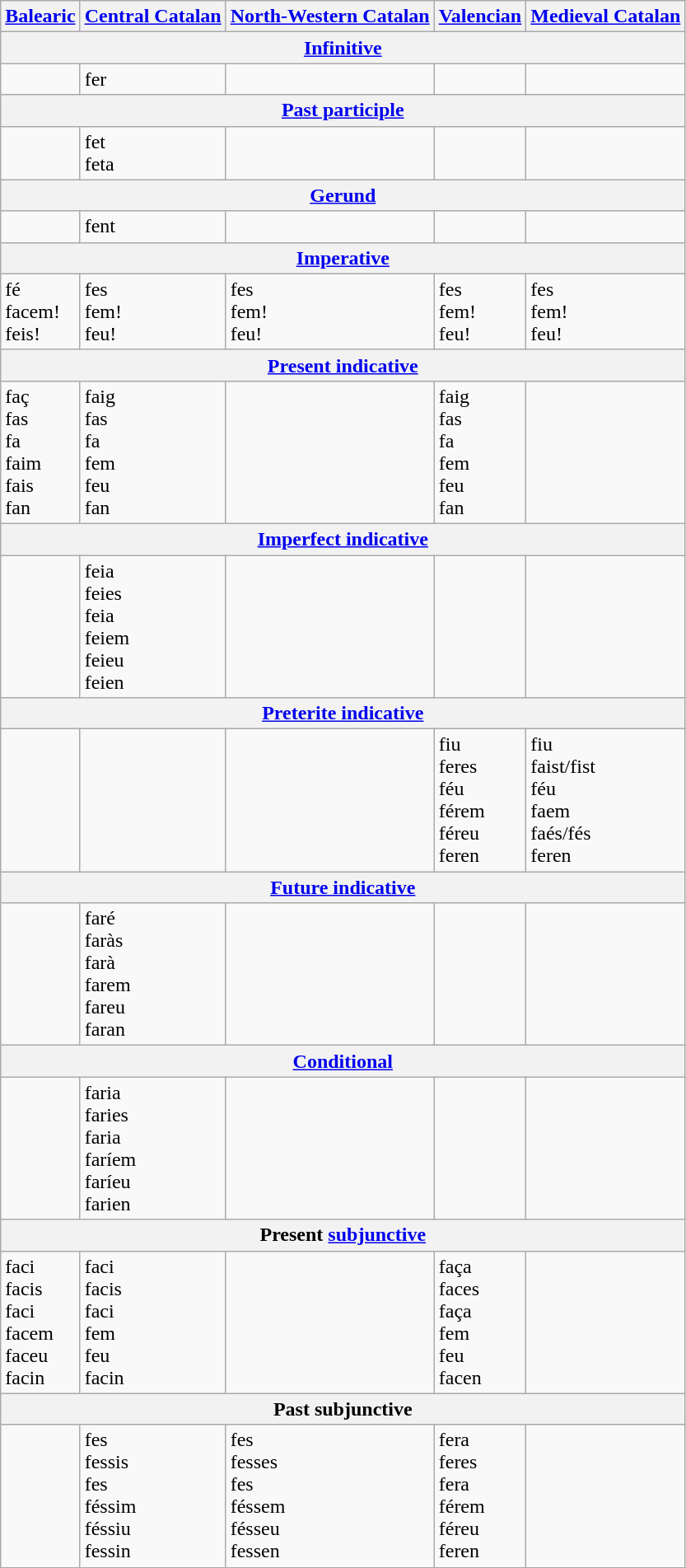<table class="wikitable">
<tr>
<th style="text-align: center;"><a href='#'>Balearic</a></th>
<th><a href='#'>Central Catalan</a></th>
<th><a href='#'>North-Western Catalan</a></th>
<th><a href='#'>Valencian</a></th>
<th><a href='#'>Medieval Catalan</a></th>
</tr>
<tr>
<th colspan="5" style="text-align: center;"><a href='#'>Infinitive</a></th>
</tr>
<tr>
<td></td>
<td>fer</td>
<td></td>
<td></td>
<td></td>
</tr>
<tr>
<th colspan="5" style="text-align: center;"><a href='#'>Past participle</a></th>
</tr>
<tr>
<td></td>
<td>fet<br>feta</td>
<td></td>
<td></td>
<td></td>
</tr>
<tr>
<th colspan="5" style="text-align: center;"><a href='#'>Gerund</a></th>
</tr>
<tr>
<td></td>
<td>fent</td>
<td></td>
<td></td>
<td></td>
</tr>
<tr>
<th colspan="5" style="text-align: center;"><a href='#'>Imperative</a></th>
</tr>
<tr>
<td>fé<br>facem!<br>feis!</td>
<td>fes<br>fem!<br>feu!</td>
<td>fes<br>fem!<br>feu!</td>
<td>fes<br>fem!<br>feu!</td>
<td>fes<br>fem!<br>feu!</td>
</tr>
<tr>
<th colspan="5" style="text-align: center;"><a href='#'>Present indicative</a></th>
</tr>
<tr>
<td>faç<br>fas<br>fa<br>faim<br>fais<br>fan</td>
<td>faig<br>fas<br>fa<br>fem<br>feu<br>fan</td>
<td></td>
<td>faig<br>fas<br>fa<br>fem<br>feu<br>fan</td>
<td></td>
</tr>
<tr>
<th colspan="5" style="text-align: center;"><a href='#'>Imperfect indicative</a></th>
</tr>
<tr>
<td></td>
<td>feia<br>feies<br>feia<br>feiem<br>feieu<br>feien</td>
<td></td>
<td></td>
<td></td>
</tr>
<tr>
<th colspan="5" style="text-align: center;"><a href='#'>Preterite indicative</a></th>
</tr>
<tr>
<td></td>
<td></td>
<td></td>
<td>fiu<br>feres<br>féu<br>férem<br>féreu<br>feren</td>
<td>fiu<br>faist/fist<br>féu<br>faem<br>faés/fés<br>feren</td>
</tr>
<tr>
<th colspan="5" style="text-align: center;"><a href='#'>Future indicative</a></th>
</tr>
<tr>
<td></td>
<td>faré<br>faràs<br>farà<br>farem<br>fareu<br>faran</td>
<td></td>
<td></td>
<td></td>
</tr>
<tr>
<th colspan="5" style="text-align: center;"><a href='#'>Conditional</a></th>
</tr>
<tr>
<td></td>
<td>faria<br>faries<br>faria<br>faríem<br>faríeu<br>farien</td>
<td></td>
<td></td>
<td></td>
</tr>
<tr>
<th colspan="5" style="text-align: center;">Present <a href='#'>subjunctive</a></th>
</tr>
<tr>
<td>faci<br>facis<br>faci<br>facem<br>faceu<br>facin</td>
<td>faci<br>facis<br>faci<br>fem<br>feu<br>facin</td>
<td></td>
<td>faça<br>faces<br>faça<br>fem<br>feu<br>facen</td>
<td></td>
</tr>
<tr>
<th colspan="5" style="text-align: center;">Past subjunctive</th>
</tr>
<tr>
<td></td>
<td>fes<br>fessis<br>fes<br>féssim<br>féssiu<br>fessin</td>
<td>fes<br>fesses<br>fes<br>féssem<br>fésseu<br>fessen</td>
<td>fera<br>feres<br>fera<br>férem<br>féreu<br>feren</td>
<td></td>
</tr>
</table>
